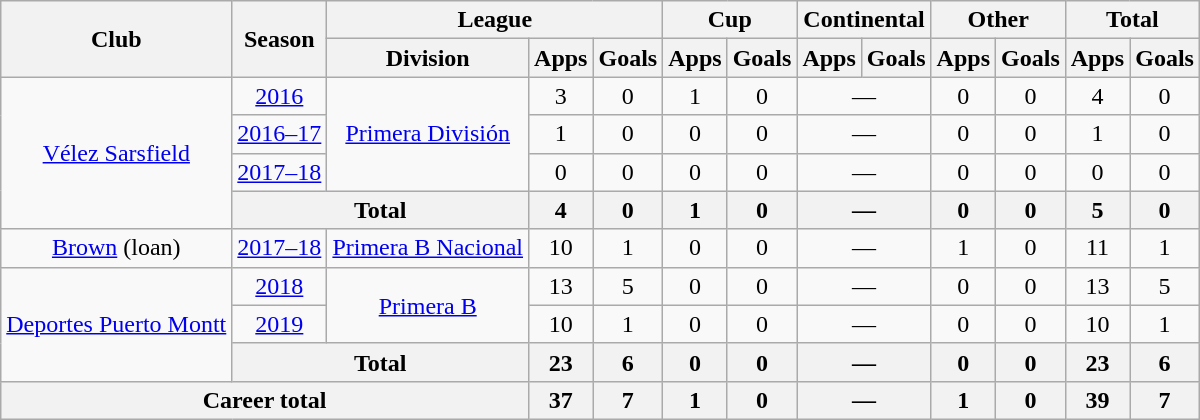<table class="wikitable" style="text-align:center">
<tr>
<th rowspan="2">Club</th>
<th rowspan="2">Season</th>
<th colspan="3">League</th>
<th colspan="2">Cup</th>
<th colspan="2">Continental</th>
<th colspan="2">Other</th>
<th colspan="2">Total</th>
</tr>
<tr>
<th>Division</th>
<th>Apps</th>
<th>Goals</th>
<th>Apps</th>
<th>Goals</th>
<th>Apps</th>
<th>Goals</th>
<th>Apps</th>
<th>Goals</th>
<th>Apps</th>
<th>Goals</th>
</tr>
<tr>
<td rowspan="4"><a href='#'>Vélez Sarsfield</a></td>
<td><a href='#'>2016</a></td>
<td rowspan="3"><a href='#'>Primera División</a></td>
<td>3</td>
<td>0</td>
<td>1</td>
<td>0</td>
<td colspan="2">—</td>
<td>0</td>
<td>0</td>
<td>4</td>
<td>0</td>
</tr>
<tr>
<td><a href='#'>2016–17</a></td>
<td>1</td>
<td>0</td>
<td>0</td>
<td>0</td>
<td colspan="2">—</td>
<td>0</td>
<td>0</td>
<td>1</td>
<td>0</td>
</tr>
<tr>
<td><a href='#'>2017–18</a></td>
<td>0</td>
<td>0</td>
<td>0</td>
<td>0</td>
<td colspan="2">—</td>
<td>0</td>
<td>0</td>
<td>0</td>
<td>0</td>
</tr>
<tr>
<th colspan="2">Total</th>
<th>4</th>
<th>0</th>
<th>1</th>
<th>0</th>
<th colspan="2">—</th>
<th>0</th>
<th>0</th>
<th>5</th>
<th>0</th>
</tr>
<tr>
<td rowspan="1"><a href='#'>Brown</a> (loan)</td>
<td><a href='#'>2017–18</a></td>
<td rowspan="1"><a href='#'>Primera B Nacional</a></td>
<td>10</td>
<td>1</td>
<td>0</td>
<td>0</td>
<td colspan="2">—</td>
<td>1</td>
<td>0</td>
<td>11</td>
<td>1</td>
</tr>
<tr>
<td rowspan="3"><a href='#'>Deportes Puerto Montt</a></td>
<td><a href='#'>2018</a></td>
<td rowspan="2"><a href='#'>Primera B</a></td>
<td>13</td>
<td>5</td>
<td>0</td>
<td>0</td>
<td colspan="2">—</td>
<td>0</td>
<td>0</td>
<td>13</td>
<td>5</td>
</tr>
<tr>
<td><a href='#'>2019</a></td>
<td>10</td>
<td>1</td>
<td>0</td>
<td>0</td>
<td colspan="2">—</td>
<td>0</td>
<td>0</td>
<td>10</td>
<td>1</td>
</tr>
<tr>
<th colspan="2">Total</th>
<th>23</th>
<th>6</th>
<th>0</th>
<th>0</th>
<th colspan="2">—</th>
<th>0</th>
<th>0</th>
<th>23</th>
<th>6</th>
</tr>
<tr>
<th colspan="3">Career total</th>
<th>37</th>
<th>7</th>
<th>1</th>
<th>0</th>
<th colspan="2">—</th>
<th>1</th>
<th>0</th>
<th>39</th>
<th>7</th>
</tr>
</table>
